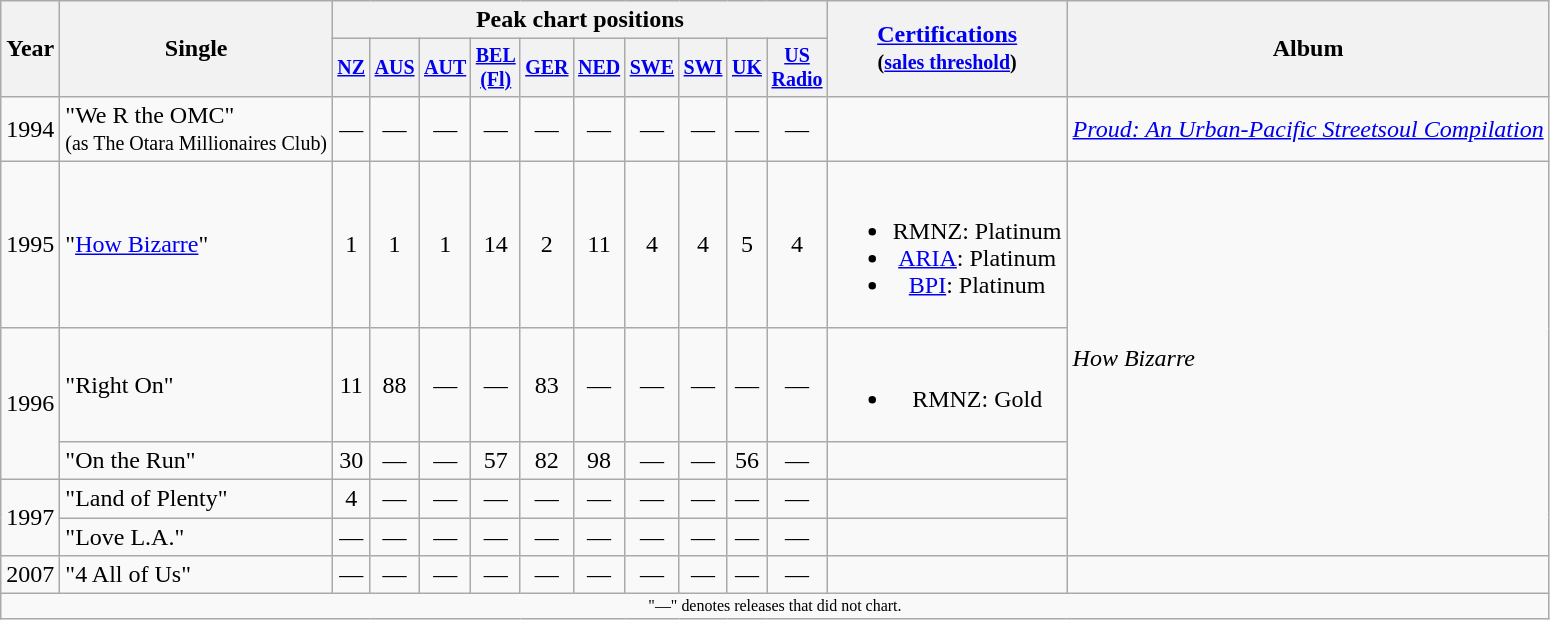<table class="wikitable" style="text-align:center;">
<tr>
<th rowspan="2">Year</th>
<th rowspan="2">Single</th>
<th colspan="10">Peak chart positions</th>
<th rowspan="2"><a href='#'>Certifications</a><br><small>(<a href='#'>sales threshold</a>)</small></th>
<th rowspan="2">Album</th>
</tr>
<tr style="font-size:smaller;">
<th><a href='#'>NZ</a><br></th>
<th><a href='#'>AUS</a><br></th>
<th><a href='#'>AUT</a><br></th>
<th><a href='#'>BEL<br>(Fl)</a><br></th>
<th><a href='#'>GER</a><br></th>
<th><a href='#'>NED</a><br></th>
<th><a href='#'>SWE</a><br></th>
<th><a href='#'>SWI</a><br></th>
<th><a href='#'>UK</a><br></th>
<th><a href='#'>US<br>Radio</a><br></th>
</tr>
<tr>
<td>1994</td>
<td align="left">"We R the OMC"<br><small>(as The Otara Millionaires Club)</small></td>
<td>—</td>
<td>—</td>
<td>—</td>
<td>—</td>
<td>—</td>
<td>—</td>
<td>—</td>
<td>—</td>
<td>—</td>
<td>—</td>
<td></td>
<td align="left"><em><a href='#'>Proud: An Urban-Pacific Streetsoul Compilation</a></em></td>
</tr>
<tr>
<td>1995</td>
<td align="left">"<a href='#'>How Bizarre</a>"</td>
<td>1</td>
<td>1</td>
<td>1</td>
<td>14</td>
<td>2</td>
<td>11</td>
<td>4</td>
<td>4</td>
<td>5</td>
<td>4</td>
<td><br><ul><li>RMNZ: Platinum</li><li><a href='#'>ARIA</a>: Platinum</li><li><a href='#'>BPI</a>: Platinum</li></ul></td>
<td align="left" rowspan="5"><em>How Bizarre</em></td>
</tr>
<tr>
<td rowspan="2">1996</td>
<td align="left">"Right On"</td>
<td>11</td>
<td>88</td>
<td>—</td>
<td>—</td>
<td>83</td>
<td>—</td>
<td>—</td>
<td>—</td>
<td>—</td>
<td>—</td>
<td><br><ul><li>RMNZ: Gold</li></ul></td>
</tr>
<tr>
<td align="left">"On the Run"</td>
<td>30</td>
<td>—</td>
<td>—</td>
<td>57</td>
<td>82</td>
<td>98</td>
<td>—</td>
<td>—</td>
<td>56</td>
<td>—</td>
<td></td>
</tr>
<tr>
<td rowspan="2">1997</td>
<td align="left">"Land of Plenty"</td>
<td>4</td>
<td>—</td>
<td>—</td>
<td>—</td>
<td>—</td>
<td>—</td>
<td>—</td>
<td>—</td>
<td>—</td>
<td>—</td>
<td></td>
</tr>
<tr>
<td align="left">"Love L.A."</td>
<td>—</td>
<td>—</td>
<td>—</td>
<td>—</td>
<td>—</td>
<td>—</td>
<td>—</td>
<td>—</td>
<td>—</td>
<td>—</td>
<td></td>
</tr>
<tr>
<td>2007</td>
<td align="left">"4 All of Us"</td>
<td>—</td>
<td>—</td>
<td>—</td>
<td>—</td>
<td>—</td>
<td>—</td>
<td>—</td>
<td>—</td>
<td>—</td>
<td>—</td>
<td></td>
<td></td>
</tr>
<tr>
<td colspan="14" style="font-size:8pt">"—" denotes releases that did not chart.</td>
</tr>
</table>
